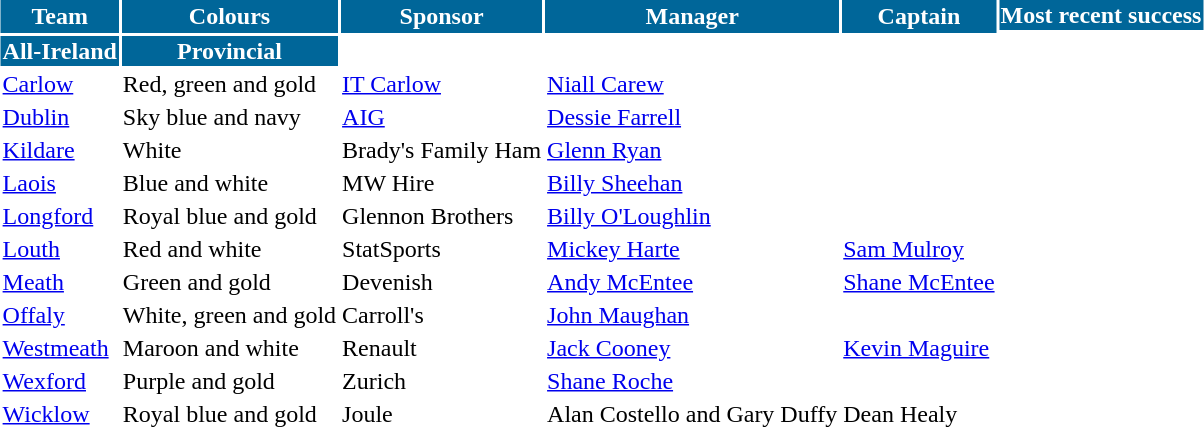<table cellpadding="1" style="margin:1em auto;">
<tr style="background:#069; color:white;">
<th rowspan="2">Team</th>
<th rowspan="2">Colours</th>
<th rowspan="2">Sponsor</th>
<th rowspan="2">Manager</th>
<th rowspan="2">Captain</th>
<th colspan="2">Most recent success</th>
</tr>
<tr>
</tr>
<tr style="background:#069; color:white;">
<th>All-Ireland</th>
<th>Provincial</th>
</tr>
<tr>
<td><a href='#'>Carlow</a></td>
<td> Red, green and gold</td>
<td><a href='#'>IT Carlow</a></td>
<td><a href='#'>Niall Carew</a></td>
<td></td>
<td></td>
<td></td>
</tr>
<tr>
<td><a href='#'>Dublin</a></td>
<td> Sky blue and navy</td>
<td><a href='#'>AIG</a></td>
<td><a href='#'>Dessie Farrell</a></td>
<td></td>
<td></td>
<td></td>
</tr>
<tr>
<td><a href='#'>Kildare</a></td>
<td> White</td>
<td>Brady's Family Ham</td>
<td><a href='#'>Glenn Ryan</a></td>
<td></td>
<td></td>
<td></td>
</tr>
<tr>
<td><a href='#'>Laois</a></td>
<td> Blue and white</td>
<td>MW Hire</td>
<td><a href='#'>Billy Sheehan</a></td>
<td></td>
<td></td>
<td></td>
</tr>
<tr>
<td><a href='#'>Longford</a></td>
<td> Royal blue and gold</td>
<td>Glennon Brothers</td>
<td><a href='#'>Billy O'Loughlin</a></td>
<td></td>
<td></td>
<td></td>
</tr>
<tr>
<td><a href='#'>Louth</a></td>
<td> Red and white</td>
<td>StatSports</td>
<td><a href='#'>Mickey Harte</a></td>
<td><a href='#'>Sam Mulroy</a></td>
<td></td>
<td></td>
</tr>
<tr>
<td><a href='#'>Meath</a></td>
<td> Green and gold</td>
<td>Devenish</td>
<td><a href='#'>Andy McEntee</a></td>
<td><a href='#'>Shane McEntee</a></td>
<td></td>
<td></td>
</tr>
<tr>
<td><a href='#'>Offaly</a></td>
<td> White, green and gold</td>
<td>Carroll's</td>
<td><a href='#'>John Maughan</a></td>
<td></td>
<td></td>
<td></td>
</tr>
<tr>
<td><a href='#'>Westmeath</a></td>
<td> Maroon and white</td>
<td>Renault</td>
<td><a href='#'>Jack Cooney</a></td>
<td><a href='#'>Kevin Maguire</a></td>
<td></td>
<td></td>
</tr>
<tr>
<td><a href='#'>Wexford</a></td>
<td> Purple and gold</td>
<td>Zurich</td>
<td><a href='#'>Shane Roche</a></td>
<td></td>
<td></td>
<td></td>
</tr>
<tr>
<td><a href='#'>Wicklow</a></td>
<td> Royal blue and gold</td>
<td>Joule</td>
<td>Alan Costello and Gary Duffy</td>
<td>Dean Healy</td>
<td></td>
<td></td>
</tr>
</table>
